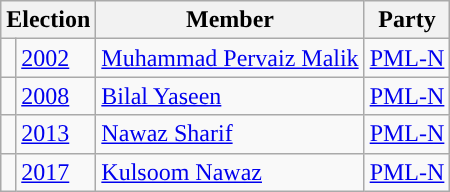<table class="wikitable">
<tr>
<th colspan="2">Election</th>
<th>Member</th>
<th>Party</th>
</tr>
<tr>
<td style="background-color: "></td>
<td><a href='#'>2002</a></td>
<td><a href='#'>Muhammad Pervaiz Malik</a></td>
<td><a href='#'>PML-N</a></td>
</tr>
<tr>
<td style="background-color: "></td>
<td><a href='#'>2008</a></td>
<td><a href='#'>Bilal Yaseen</a></td>
<td><a href='#'>PML-N</a></td>
</tr>
<tr>
<td style="background-color: "></td>
<td><a href='#'>2013</a></td>
<td><a href='#'>Nawaz Sharif</a></td>
<td><a href='#'>PML-N</a></td>
</tr>
<tr>
<td style="background-color: "></td>
<td><a href='#'>2017</a></td>
<td><a href='#'>Kulsoom Nawaz</a></td>
<td><a href='#'>PML-N</a></td>
</tr>
</table>
